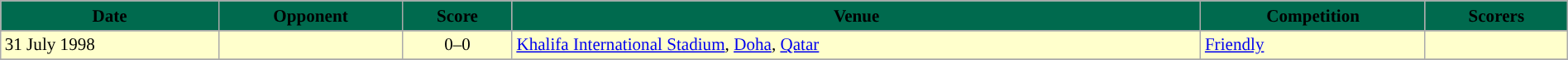<table class="wikitable" width=100% style="text-align:left;font-size:88%;">
<tr>
<th style="background:#006a4e;"><span>Date</span></th>
<th style="background:#006a4e;"><span>Opponent</span></th>
<th style="background:#006a4e;"><span>Score</span></th>
<th style="background:#006a4e;"><span>Venue</span></th>
<th style="background:#006a4e;"><span>Competition</span></th>
<th style="background:#006a4e;"><span>Scorers</span></th>
</tr>
<tr>
</tr>
<tr style="background:#ffc;">
<td>31 July 1998</td>
<td></td>
<td style="text-align: center">0–0</td>
<td> <a href='#'>Khalifa International Stadium</a>, <a href='#'>Doha</a>, <a href='#'>Qatar</a></td>
<td><a href='#'>Friendly</a></td>
<td></td>
</tr>
<tr>
</tr>
</table>
